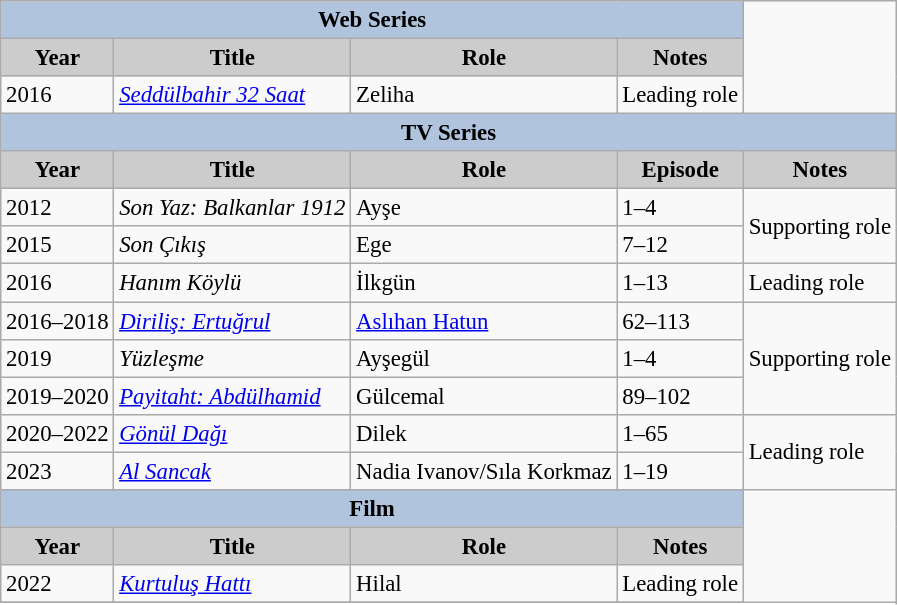<table class="wikitable" style="font-size:95%">
<tr>
<th colspan="4" style="background:LightSteelBlue">Web Series</th>
</tr>
<tr>
<th style="background:#CCCCCC">Year</th>
<th style="background:#CCCCCC">Title</th>
<th style="background:#CCCCCC">Role</th>
<th style="background:#CCCCCC">Notes</th>
</tr>
<tr>
<td>2016</td>
<td><em><a href='#'>Seddülbahir 32 Saat</a></em></td>
<td>Zeliha</td>
<td>Leading role</td>
</tr>
<tr>
<th colspan="5" style="background:LightSteelBlue">TV Series</th>
</tr>
<tr>
<th style="background:#CCCCCC">Year</th>
<th style="background:#CCCCCC">Title</th>
<th style="background:#CCCCCC">Role</th>
<th style="background:#CCCCCC">Episode</th>
<th style="background:#CCCCCC">Notes</th>
</tr>
<tr>
<td>2012</td>
<td><em>Son Yaz: Balkanlar 1912</em></td>
<td>Ayşe</td>
<td>1–4</td>
<td rowspan="2">Supporting role</td>
</tr>
<tr>
<td>2015</td>
<td><em>Son Çıkış</em></td>
<td>Ege</td>
<td>7–12</td>
</tr>
<tr>
<td>2016</td>
<td><em>Hanım Köylü</em></td>
<td>İlkgün</td>
<td>1–13</td>
<td>Leading role</td>
</tr>
<tr>
<td>2016–2018</td>
<td><em><a href='#'>Diriliş: Ertuğrul</a></em></td>
<td><a href='#'>Aslıhan Hatun</a></td>
<td>62–113</td>
<td rowspan="3">Supporting role</td>
</tr>
<tr>
<td>2019</td>
<td><em>Yüzleşme</em></td>
<td>Ayşegül</td>
<td>1–4</td>
</tr>
<tr>
<td>2019–2020</td>
<td><em><a href='#'>Payitaht: Abdülhamid</a></em></td>
<td>Gülcemal</td>
<td>89–102</td>
</tr>
<tr>
<td>2020–2022</td>
<td><em><a href='#'>Gönül Dağı</a></em></td>
<td>Dilek</td>
<td>1–65</td>
<td rowspan="2">Leading role</td>
</tr>
<tr>
<td>2023</td>
<td><em><a href='#'>Al Sancak</a></em></td>
<td>Nadia Ivanov/Sıla Korkmaz</td>
<td>1–19</td>
</tr>
<tr>
<th colspan="4" style="background:LightSteelBlue">Film</th>
</tr>
<tr>
<th style="background:#CCCCCC">Year</th>
<th style="background:#CCCCCC">Title</th>
<th style="background:#CCCCCC">Role</th>
<th style="background:#CCCCCC">Notes</th>
</tr>
<tr>
<td>2022</td>
<td><a href='#'><em>Kurtuluş Hattı</em></a></td>
<td>Hilal</td>
<td>Leading role</td>
</tr>
<tr>
</tr>
</table>
